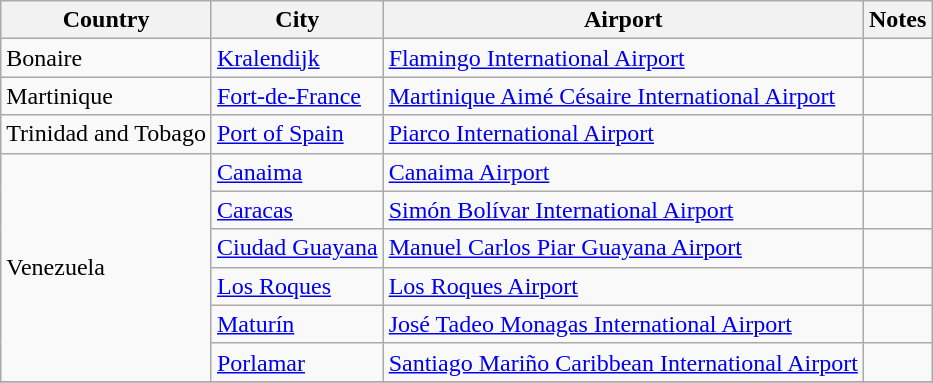<table class="sortable wikitable">
<tr>
<th>Country</th>
<th>City</th>
<th>Airport</th>
<th>Notes</th>
</tr>
<tr>
<td>Bonaire</td>
<td><a href='#'>Kralendijk</a></td>
<td><a href='#'>Flamingo International Airport</a></td>
<td></td>
</tr>
<tr>
<td>Martinique</td>
<td><a href='#'>Fort-de-France</a></td>
<td><a href='#'>Martinique Aimé Césaire International Airport</a></td>
<td align=center></td>
</tr>
<tr>
<td>Trinidad and Tobago</td>
<td><a href='#'>Port of Spain</a></td>
<td><a href='#'>Piarco International Airport</a></td>
<td></td>
</tr>
<tr>
<td rowspan=6>Venezuela</td>
<td><a href='#'>Canaima</a></td>
<td><a href='#'>Canaima Airport</a></td>
<td align=center></td>
</tr>
<tr>
<td><a href='#'>Caracas</a></td>
<td><a href='#'>Simón Bolívar International Airport</a></td>
<td></td>
</tr>
<tr>
<td><a href='#'>Ciudad Guayana</a></td>
<td><a href='#'>Manuel Carlos Piar Guayana Airport</a></td>
<td align=center></td>
</tr>
<tr>
<td><a href='#'>Los Roques</a></td>
<td><a href='#'>Los Roques Airport</a></td>
<td align=center></td>
</tr>
<tr>
<td><a href='#'>Maturín</a></td>
<td><a href='#'>José Tadeo Monagas International Airport</a></td>
<td align=center></td>
</tr>
<tr>
<td><a href='#'>Porlamar</a></td>
<td><a href='#'>Santiago Mariño Caribbean International Airport</a></td>
<td align=center></td>
</tr>
<tr>
</tr>
</table>
